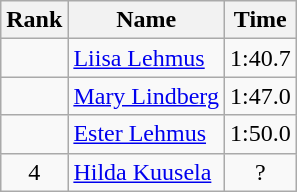<table class="wikitable" style="text-align:center">
<tr>
<th>Rank</th>
<th>Name</th>
<th>Time</th>
</tr>
<tr>
<td></td>
<td align=left><a href='#'>Liisa Lehmus</a></td>
<td>1:40.7</td>
</tr>
<tr>
<td></td>
<td align=left><a href='#'>Mary Lindberg</a></td>
<td>1:47.0</td>
</tr>
<tr>
<td></td>
<td align=left><a href='#'>Ester Lehmus</a></td>
<td>1:50.0</td>
</tr>
<tr>
<td>4</td>
<td align=left><a href='#'>Hilda Kuusela</a></td>
<td>?</td>
</tr>
</table>
